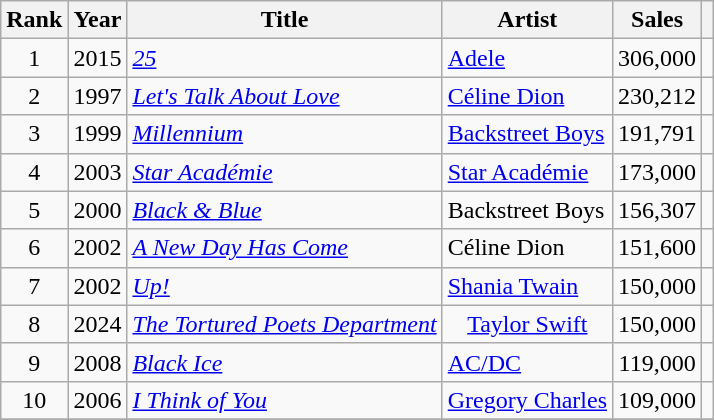<table class="wikitable sortable" style="text-align: center;">
<tr>
<th>Rank</th>
<th>Year</th>
<th>Title</th>
<th>Artist</th>
<th>Sales</th>
<th></th>
</tr>
<tr>
<td>1</td>
<td>2015</td>
<td style="text-align: left;"><em><a href='#'>25</a></em></td>
<td style="text-align: left;"><a href='#'>Adele</a></td>
<td>306,000</td>
<td></td>
</tr>
<tr>
<td>2</td>
<td>1997</td>
<td style="text-align: left;"><em><a href='#'>Let's Talk About Love</a></em></td>
<td style="text-align: left;"><a href='#'>Céline Dion</a></td>
<td>230,212</td>
<td></td>
</tr>
<tr>
<td>3</td>
<td>1999</td>
<td style="text-align: left;"><em><a href='#'>Millennium</a></em></td>
<td style="text-align: left;"><a href='#'>Backstreet Boys</a></td>
<td>191,791</td>
<td></td>
</tr>
<tr>
<td>4</td>
<td>2003</td>
<td style="text-align: left;"><em><a href='#'>Star Académie</a></em></td>
<td style="text-align: left;"><a href='#'>Star Académie</a></td>
<td>173,000</td>
<td></td>
</tr>
<tr>
<td>5</td>
<td>2000</td>
<td style="text-align: left;"><em><a href='#'>Black & Blue</a></em></td>
<td style="text-align: left;">Backstreet Boys</td>
<td>156,307</td>
<td></td>
</tr>
<tr>
<td>6</td>
<td>2002</td>
<td style="text-align: left;"><em><a href='#'>A New Day Has Come</a></em></td>
<td style="text-align: left;">Céline Dion</td>
<td>151,600</td>
<td></td>
</tr>
<tr>
<td>7</td>
<td>2002</td>
<td style="text-align: left;"><em><a href='#'>Up!</a></em></td>
<td style="text-align: left;"><a href='#'>Shania Twain</a></td>
<td>150,000</td>
<td></td>
</tr>
<tr>
<td>8</td>
<td>2024</td>
<td><em><a href='#'>The Tortured Poets Department</a></em></td>
<td><a href='#'>Taylor Swift</a></td>
<td>150,000</td>
<td></td>
</tr>
<tr>
<td>9</td>
<td>2008</td>
<td style="text-align: left;"><em><a href='#'>Black Ice</a></em></td>
<td style="text-align: left;"><a href='#'>AC/DC</a></td>
<td>119,000</td>
<td></td>
</tr>
<tr>
<td>10</td>
<td>2006</td>
<td style="text-align: left;"><em><a href='#'>I Think of You</a></em></td>
<td style="text-align: left;"><a href='#'>Gregory Charles</a></td>
<td>109,000</td>
<td></td>
</tr>
<tr>
</tr>
</table>
